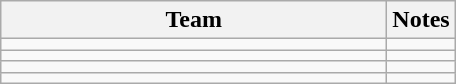<table class="wikitable">
<tr>
<th scope="col" style="width:250px;">Team</th>
<th>Notes</th>
</tr>
<tr>
<td></td>
<td></td>
</tr>
<tr>
<td></td>
<td></td>
</tr>
<tr>
<td></td>
<td></td>
</tr>
<tr>
<td></td>
<td></td>
</tr>
</table>
